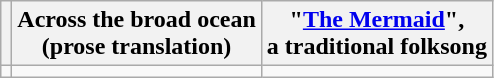<table class="wikitable">
<tr>
<th></th>
<th>Across the broad ocean<br>(prose translation)</th>
<th>"<a href='#'>The Mermaid</a>",<br>a traditional folksong</th>
</tr>
<tr>
<td></td>
<td></td>
<td></td>
</tr>
</table>
